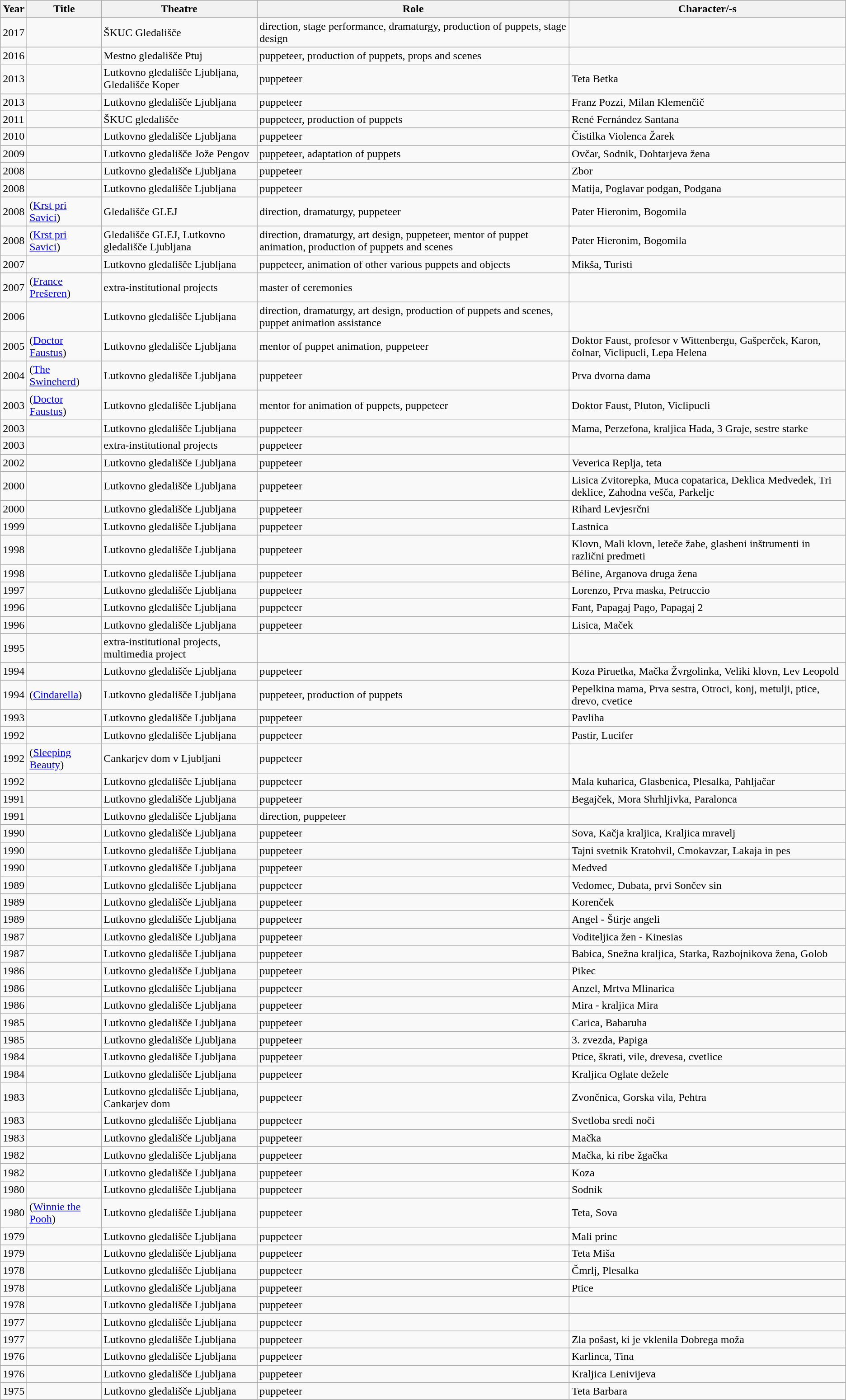<table class="wikitable sortable mw-collapsible">
<tr>
<th>Year</th>
<th>Title</th>
<th>Theatre</th>
<th>Role</th>
<th>Character/-s</th>
</tr>
<tr>
<td>2017</td>
<td></td>
<td>ŠKUC Gledališče</td>
<td>direction, stage performance, dramaturgy, production of puppets, stage design</td>
<td></td>
</tr>
<tr>
<td>2016</td>
<td></td>
<td>Mestno gledališče Ptuj</td>
<td>puppeteer, production of puppets, props and scenes</td>
<td></td>
</tr>
<tr>
<td>2013</td>
<td></td>
<td>Lutkovno gledališče Ljubljana, Gledališče Koper</td>
<td>puppeteer</td>
<td>Teta Betka</td>
</tr>
<tr>
<td>2013</td>
<td></td>
<td>Lutkovno gledališče Ljubljana</td>
<td>puppeteer</td>
<td>Franz Pozzi, Milan Klemenčič</td>
</tr>
<tr>
<td>2011</td>
<td></td>
<td>ŠKUC gledališče</td>
<td>puppeteer, production of puppets</td>
<td>René Fernández Santana</td>
</tr>
<tr>
<td>2010</td>
<td></td>
<td>Lutkovno gledališče Ljubljana</td>
<td>puppeteer</td>
<td>Čistilka Violenca Žarek</td>
</tr>
<tr>
<td>2009</td>
<td></td>
<td>Lutkovno gledališče Jože Pengov</td>
<td>puppeteer, adaptation of puppets</td>
<td>Ovčar, Sodnik, Dohtarjeva žena</td>
</tr>
<tr>
<td>2008</td>
<td></td>
<td>Lutkovno gledališče Ljubljana</td>
<td>puppeteer</td>
<td>Zbor</td>
</tr>
<tr>
<td>2008</td>
<td></td>
<td>Lutkovno gledališče Ljubljana</td>
<td>puppeteer</td>
<td>Matija, Poglavar podgan, Podgana</td>
</tr>
<tr>
<td>2008</td>
<td> (<a href='#'>Krst pri Savici</a>)</td>
<td>Gledališče GLEJ</td>
<td>direction, dramaturgy, puppeteer</td>
<td>Pater Hieronim, Bogomila</td>
</tr>
<tr>
<td>2008</td>
<td> (<a href='#'>Krst pri Savici</a>)</td>
<td>Gledališče GLEJ, Lutkovno gledališče Ljubljana</td>
<td>direction, dramaturgy, art design, puppeteer, mentor of puppet animation, production of puppets and scenes</td>
<td>Pater Hieronim, Bogomila</td>
</tr>
<tr>
<td>2007</td>
<td></td>
<td>Lutkovno gledališče Ljubljana</td>
<td>puppeteer, animation of other various puppets and objects</td>
<td>Mikša, Turisti</td>
</tr>
<tr>
<td>2007</td>
<td> (<a href='#'>France Prešeren</a>)</td>
<td>extra-institutional projects</td>
<td>master of ceremonies</td>
<td></td>
</tr>
<tr>
<td>2006</td>
<td></td>
<td>Lutkovno gledališče Ljubljana</td>
<td>direction, dramaturgy, art design, production of puppets and scenes, puppet animation assistance</td>
<td></td>
</tr>
<tr>
<td>2005</td>
<td> (<a href='#'>Doctor Faustus</a>)</td>
<td>Lutkovno gledališče Ljubljana</td>
<td>mentor of puppet animation, puppeteer</td>
<td>Doktor Faust, profesor v Wittenbergu, Gašperček, Karon, čolnar, Viclipucli, Lepa Helena</td>
</tr>
<tr>
<td>2004</td>
<td> (<a href='#'>The Swineherd</a>)</td>
<td>Lutkovno gledališče Ljubljana</td>
<td>puppeteer</td>
<td>Prva dvorna dama</td>
</tr>
<tr>
<td>2003</td>
<td> (<a href='#'>Doctor Faustus</a>)</td>
<td>Lutkovno gledališče Ljubljana</td>
<td>mentor for animation of puppets, puppeteer</td>
<td>Doktor Faust, Pluton, Viclipucli</td>
</tr>
<tr>
<td>2003</td>
<td></td>
<td>Lutkovno gledališče Ljubljana</td>
<td>puppeteer</td>
<td>Mama, Perzefona, kraljica Hada, 3 Graje, sestre starke</td>
</tr>
<tr>
<td>2003</td>
<td></td>
<td>extra-institutional projects</td>
<td>puppeteer</td>
<td></td>
</tr>
<tr>
<td>2002</td>
<td></td>
<td>Lutkovno gledališče Ljubljana</td>
<td>puppeteer</td>
<td>Veverica Replja, teta</td>
</tr>
<tr>
<td>2000</td>
<td></td>
<td>Lutkovno gledališče Ljubljana</td>
<td>puppeteer</td>
<td>Lisica Zvitorepka, Muca copatarica, Deklica Medvedek, Tri deklice, Zahodna vešča, Parkeljc</td>
</tr>
<tr>
<td>2000</td>
<td></td>
<td>Lutkovno gledališče Ljubljana</td>
<td>puppeteer</td>
<td>Rihard Levjesrčni</td>
</tr>
<tr>
<td>1999</td>
<td></td>
<td>Lutkovno gledališče Ljubljana</td>
<td>puppeteer</td>
<td>Lastnica</td>
</tr>
<tr>
<td>1998</td>
<td></td>
<td>Lutkovno gledališče Ljubljana</td>
<td>puppeteer</td>
<td>Klovn, Mali klovn, leteče žabe, glasbeni inštrumenti in različni predmeti</td>
</tr>
<tr>
<td>1998</td>
<td></td>
<td>Lutkovno gledališče Ljubljana</td>
<td>puppeteer</td>
<td>Béline, Arganova druga žena</td>
</tr>
<tr>
<td>1997</td>
<td></td>
<td>Lutkovno gledališče Ljubljana</td>
<td>puppeteer</td>
<td>Lorenzo, Prva maska, Petruccio</td>
</tr>
<tr>
<td>1996</td>
<td></td>
<td>Lutkovno gledališče Ljubljana</td>
<td>puppeteer</td>
<td>Fant, Papagaj Pago, Papagaj 2</td>
</tr>
<tr>
<td>1996</td>
<td></td>
<td>Lutkovno gledališče Ljubljana</td>
<td>puppeteer</td>
<td>Lisica, Maček</td>
</tr>
<tr>
<td>1995</td>
<td></td>
<td>extra-institutional projects, multimedia project</td>
<td></td>
<td></td>
</tr>
<tr>
<td>1994</td>
<td></td>
<td>Lutkovno gledališče Ljubljana</td>
<td>puppeteer</td>
<td>Koza Piruetka, Mačka Žvrgolinka, Veliki klovn, Lev Leopold</td>
</tr>
<tr>
<td>1994</td>
<td> (<a href='#'>Cindarella</a>)</td>
<td>Lutkovno gledališče Ljubljana</td>
<td>puppeteer, production of puppets</td>
<td>Pepelkina mama, Prva sestra, Otroci, konj, metulji, ptice, drevo, cvetice</td>
</tr>
<tr>
<td>1993</td>
<td></td>
<td>Lutkovno gledališče Ljubljana</td>
<td>puppeteer</td>
<td>Pavliha</td>
</tr>
<tr>
<td>1992</td>
<td></td>
<td>Lutkovno gledališče Ljubljana</td>
<td>puppeteer</td>
<td>Pastir, Lucifer</td>
</tr>
<tr>
<td>1992</td>
<td> (<a href='#'>Sleeping Beauty</a>)</td>
<td>Cankarjev dom v Ljubljani</td>
<td>puppeteer</td>
<td></td>
</tr>
<tr>
<td>1992</td>
<td></td>
<td>Lutkovno gledališče Ljubljana</td>
<td>puppeteer</td>
<td>Mala kuharica, Glasbenica, Plesalka, Pahljačar</td>
</tr>
<tr>
<td>1991</td>
<td></td>
<td>Lutkovno gledališče Ljubljana</td>
<td>puppeteer</td>
<td>Begajček, Mora Shrhljivka, Paralonca</td>
</tr>
<tr>
<td>1991</td>
<td></td>
<td>Lutkovno gledališče Ljubljana</td>
<td>direction, puppeteer</td>
<td></td>
</tr>
<tr>
<td>1990</td>
<td></td>
<td>Lutkovno gledališče Ljubljana</td>
<td>puppeteer</td>
<td>Sova, Kačja kraljica, Kraljica mravelj</td>
</tr>
<tr>
<td>1990</td>
<td></td>
<td>Lutkovno gledališče Ljubljana</td>
<td>puppeteer</td>
<td>Tajni svetnik Kratohvil, Cmokavzar, Lakaja in pes</td>
</tr>
<tr>
<td>1990</td>
<td></td>
<td>Lutkovno gledališče Ljubljana</td>
<td>puppeteer</td>
<td>Medved</td>
</tr>
<tr>
<td>1989</td>
<td></td>
<td>Lutkovno gledališče Ljubljana</td>
<td>puppeteer</td>
<td>Vedomec, Dubata, prvi Sončev sin</td>
</tr>
<tr>
<td>1989</td>
<td></td>
<td>Lutkovno gledališče Ljubljana</td>
<td>puppeteer</td>
<td>Korenček</td>
</tr>
<tr>
<td>1989</td>
<td></td>
<td>Lutkovno gledališče Ljubljana</td>
<td>puppeteer</td>
<td>Angel - Štirje angeli</td>
</tr>
<tr>
<td>1987</td>
<td></td>
<td>Lutkovno gledališče Ljubljana</td>
<td>puppeteer</td>
<td>Voditeljica žen - Kinesias</td>
</tr>
<tr>
<td>1987</td>
<td></td>
<td>Lutkovno gledališče Ljubljana</td>
<td>puppeteer</td>
<td>Babica, Snežna kraljica, Starka, Razbojnikova žena, Golob</td>
</tr>
<tr>
<td>1986</td>
<td></td>
<td>Lutkovno gledališče Ljubljana</td>
<td>puppeteer</td>
<td>Pikec</td>
</tr>
<tr>
<td>1986</td>
<td></td>
<td>Lutkovno gledališče Ljubljana</td>
<td>puppeteer</td>
<td>Anzel, Mrtva Mlinarica</td>
</tr>
<tr>
<td>1986</td>
<td></td>
<td>Lutkovno gledališče Ljubljana</td>
<td>puppeteer</td>
<td>Mira - kraljica Mira</td>
</tr>
<tr>
<td>1985</td>
<td></td>
<td>Lutkovno gledališče Ljubljana</td>
<td>puppeteer</td>
<td>Carica, Babaruha</td>
</tr>
<tr>
<td>1985</td>
<td></td>
<td>Lutkovno gledališče Ljubljana</td>
<td>puppeteer</td>
<td>3. zvezda, Papiga</td>
</tr>
<tr>
<td>1984</td>
<td></td>
<td>Lutkovno gledališče Ljubljana</td>
<td>puppeteer</td>
<td>Ptice, škrati, vile, drevesa, cvetlice</td>
</tr>
<tr>
<td>1984</td>
<td></td>
<td>Lutkovno gledališče Ljubljana</td>
<td>puppeteer</td>
<td>Kraljica Oglate dežele</td>
</tr>
<tr>
<td>1983</td>
<td></td>
<td>Lutkovno gledališče Ljubljana, Cankarjev dom</td>
<td>puppeteer</td>
<td>Zvončnica, Gorska vila, Pehtra</td>
</tr>
<tr>
<td>1983</td>
<td></td>
<td>Lutkovno gledališče Ljubljana</td>
<td>puppeteer</td>
<td>Svetloba sredi noči</td>
</tr>
<tr>
<td>1983</td>
<td></td>
<td>Lutkovno gledališče Ljubljana</td>
<td>puppeteer</td>
<td>Mačka</td>
</tr>
<tr>
<td>1982</td>
<td></td>
<td>Lutkovno gledališče Ljubljana</td>
<td>puppeteer</td>
<td>Mačka, ki ribe žgačka</td>
</tr>
<tr>
<td>1982</td>
<td></td>
<td>Lutkovno gledališče Ljubljana</td>
<td>puppeteer</td>
<td>Koza</td>
</tr>
<tr>
<td>1980</td>
<td></td>
<td>Lutkovno gledališče Ljubljana</td>
<td>puppeteer</td>
<td>Sodnik</td>
</tr>
<tr>
<td>1980</td>
<td> (<a href='#'>Winnie the Pooh</a>)</td>
<td>Lutkovno gledališče Ljubljana</td>
<td>puppeteer</td>
<td>Teta, Sova</td>
</tr>
<tr>
<td>1979</td>
<td></td>
<td>Lutkovno gledališče Ljubljana</td>
<td>puppeteer</td>
<td>Mali princ</td>
</tr>
<tr>
<td>1979</td>
<td></td>
<td>Lutkovno gledališče Ljubljana</td>
<td>puppeteer</td>
<td>Teta Miša</td>
</tr>
<tr>
<td>1978</td>
<td></td>
<td>Lutkovno gledališče Ljubljana</td>
<td>puppeteer</td>
<td>Čmrlj, Plesalka</td>
</tr>
<tr>
<td>1978</td>
<td></td>
<td>Lutkovno gledališče Ljubljana</td>
<td>puppeteer</td>
<td>Ptice</td>
</tr>
<tr>
<td>1978</td>
<td></td>
<td>Lutkovno gledališče Ljubljana</td>
<td>puppeteer</td>
<td></td>
</tr>
<tr>
<td>1977</td>
<td></td>
<td>Lutkovno gledališče Ljubljana</td>
<td>puppeteer</td>
<td></td>
</tr>
<tr>
<td>1977</td>
<td></td>
<td>Lutkovno gledališče Ljubljana</td>
<td>puppeteer</td>
<td>Zla pošast, ki je vklenila Dobrega moža</td>
</tr>
<tr>
<td>1976</td>
<td></td>
<td>Lutkovno gledališče Ljubljana</td>
<td>puppeteer</td>
<td>Karlinca, Tina</td>
</tr>
<tr>
<td>1976</td>
<td></td>
<td>Lutkovno gledališče Ljubljana</td>
<td>puppeteer</td>
<td>Kraljica Lenivijeva</td>
</tr>
<tr>
<td>1975</td>
<td></td>
<td>Lutkovno gledališče Ljubljana</td>
<td>puppeteer</td>
<td>Teta Barbara</td>
</tr>
</table>
